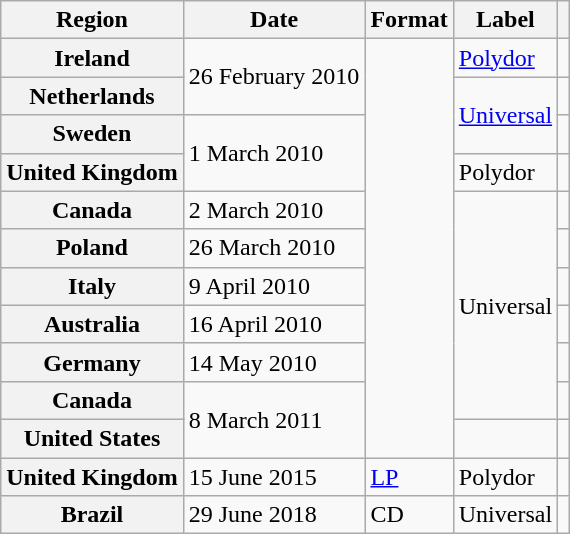<table class="wikitable plainrowheaders">
<tr>
<th scope="col">Region</th>
<th scope="col">Date</th>
<th scope="col">Format</th>
<th scope="col">Label</th>
<th scope="col"></th>
</tr>
<tr>
<th scope="row">Ireland</th>
<td rowspan="2">26 February 2010</td>
<td rowspan="11"></td>
<td><a href='#'>Polydor</a></td>
<td align="center"></td>
</tr>
<tr>
<th scope="row">Netherlands</th>
<td rowspan="2"><a href='#'>Universal</a></td>
<td align="center"></td>
</tr>
<tr>
<th scope="row">Sweden</th>
<td rowspan="2">1 March 2010</td>
<td align="center"></td>
</tr>
<tr>
<th scope="row">United Kingdom</th>
<td>Polydor</td>
<td align="center"></td>
</tr>
<tr>
<th scope="row">Canada</th>
<td>2 March 2010</td>
<td rowspan="6">Universal</td>
<td align="center"></td>
</tr>
<tr>
<th scope="row">Poland</th>
<td>26 March 2010</td>
<td align="center"></td>
</tr>
<tr>
<th scope="row">Italy</th>
<td>9 April 2010</td>
<td align="center"></td>
</tr>
<tr>
<th scope="row">Australia</th>
<td>16 April 2010</td>
<td align="center"></td>
</tr>
<tr>
<th scope="row">Germany</th>
<td>14 May 2010</td>
<td align="center"></td>
</tr>
<tr>
<th scope="row">Canada </th>
<td rowspan="2">8 March 2011</td>
<td align="center"></td>
</tr>
<tr>
<th scope="row">United States</th>
<td></td>
<td align="center"></td>
</tr>
<tr>
<th scope="row">United Kingdom</th>
<td>15 June 2015</td>
<td><a href='#'>LP</a></td>
<td>Polydor</td>
<td align="center"></td>
</tr>
<tr>
<th scope="row">Brazil</th>
<td>29 June 2018</td>
<td>CD</td>
<td>Universal</td>
<td align="center"></td>
</tr>
</table>
